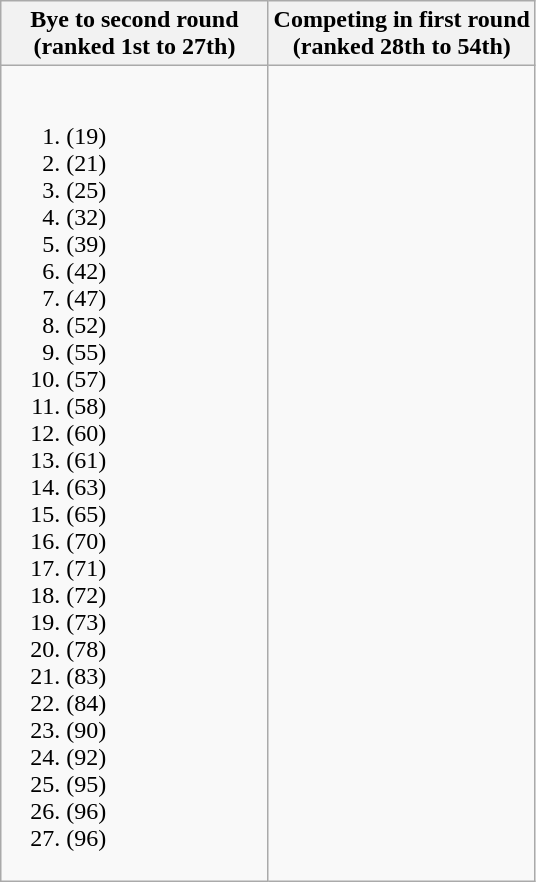<table class="wikitable">
<tr>
<th style="width:50%">Bye to second round<br>(ranked 1st to 27th)</th>
<th style="width:50%">Competing in first round<br>(ranked 28th to 54th)</th>
</tr>
<tr valign=top>
<td><br><ol><li> (19)</li><li> (21)</li><li> (25)</li><li> (32)</li><li> (39)</li><li> (42)</li><li> (47)</li><li> (52)</li><li> (55)</li><li> (57)</li><li> (58)</li><li> (60)</li><li> (61)</li><li> (63)</li><li> (65)</li><li> (70)</li><li> (71)</li><li> (72)</li><li> (73)</li><li> (78)</li><li> (83)</li><li> (84)</li><li> (90)</li><li> (92)</li><li> (95)</li><li> (96)</li><li> (96)</li></ol></td>
<td></td>
</tr>
</table>
